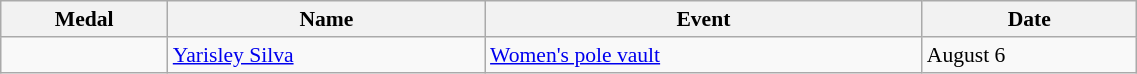<table class=wikitable style=font-size:90% width=60%>
<tr>
<th>Medal</th>
<th>Name</th>
<th>Event</th>
<th>Date</th>
</tr>
<tr>
<td></td>
<td><a href='#'>Yarisley Silva</a></td>
<td><a href='#'>Women's pole vault</a></td>
<td>August 6</td>
</tr>
</table>
